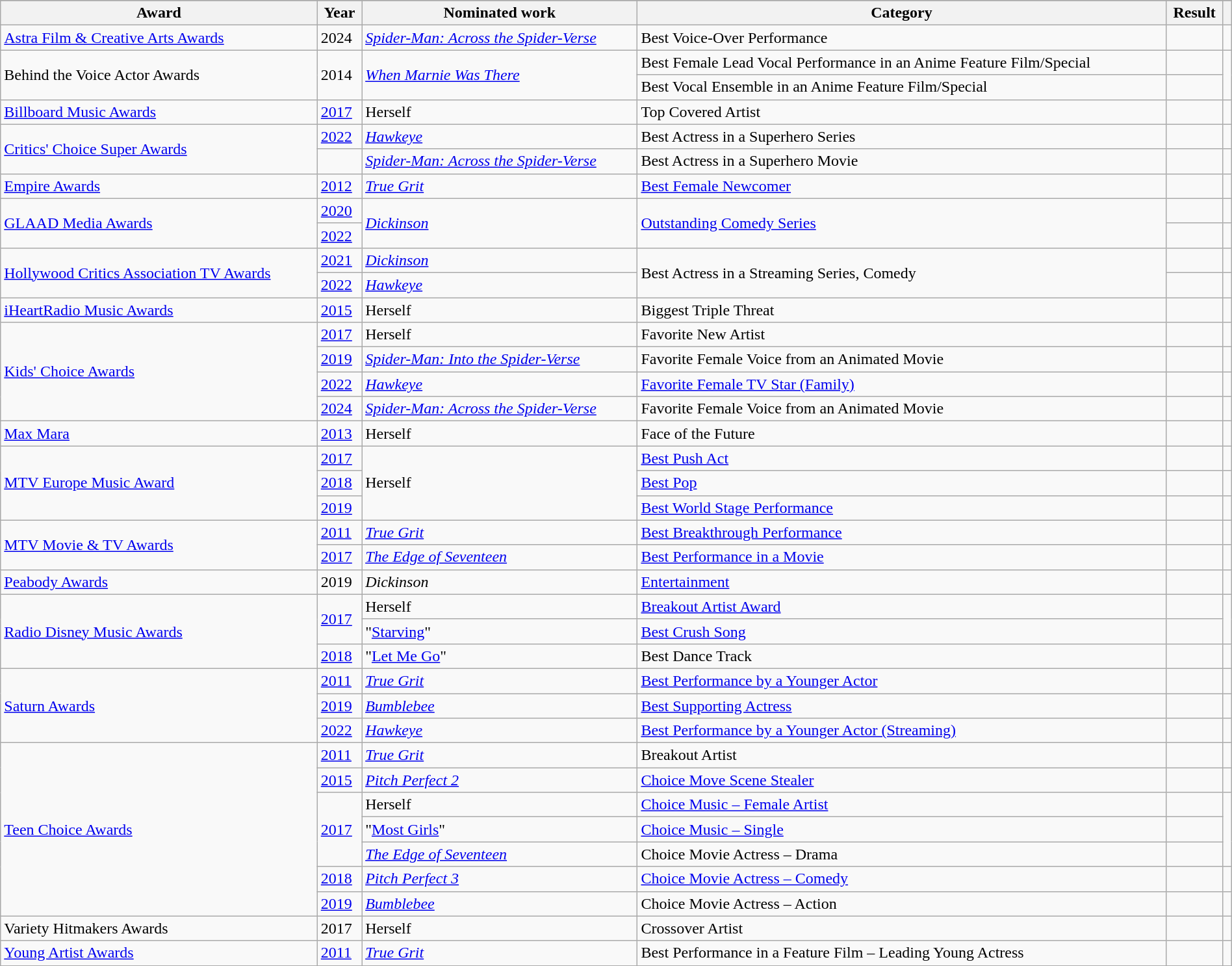<table class="wikitable sortable plainrowheaders" style="width: 100%;">
<tr style="background:#ccc; text-align:center;">
</tr>
<tr>
<th scope="col">Award</th>
<th scope="col">Year</th>
<th scope="col">Nominated work</th>
<th scope="col">Category</th>
<th scope="col">Result</th>
<th scope="col" class="unsortable"></th>
</tr>
<tr>
<td><a href='#'>Astra Film & Creative Arts Awards</a></td>
<td>2024</td>
<td><em><a href='#'>Spider-Man: Across the Spider-Verse</a></em></td>
<td>Best Voice-Over Performance</td>
<td></td>
<td align="center"></td>
</tr>
<tr>
<td rowspan="2">Behind the Voice Actor Awards</td>
<td rowspan="2">2014</td>
<td rowspan="2"><em><a href='#'>When Marnie Was There</a></em></td>
<td>Best Female Lead Vocal Performance in an Anime Feature Film/Special</td>
<td></td>
<td rowspan="2" align="center"></td>
</tr>
<tr>
<td>Best Vocal Ensemble in an Anime Feature Film/Special</td>
<td></td>
</tr>
<tr>
<td><a href='#'>Billboard Music Awards</a></td>
<td><a href='#'>2017</a></td>
<td>Herself</td>
<td>Top Covered Artist</td>
<td></td>
<td align="center"></td>
</tr>
<tr>
<td rowspan="2"><a href='#'>Critics' Choice Super Awards</a></td>
<td><a href='#'>2022</a></td>
<td><em><a href='#'>Hawkeye</a></em></td>
<td>Best Actress in a Superhero Series</td>
<td></td>
<td align="center"></td>
</tr>
<tr>
<td><a href='#'></a></td>
<td><em><a href='#'>Spider-Man: Across the Spider-Verse</a></em></td>
<td>Best Actress in a Superhero Movie</td>
<td></td>
<td align="center"></td>
</tr>
<tr>
<td><a href='#'>Empire Awards</a></td>
<td><a href='#'>2012</a></td>
<td><em><a href='#'>True Grit</a></em></td>
<td><a href='#'>Best Female Newcomer</a></td>
<td></td>
<td align="center"></td>
</tr>
<tr>
<td rowspan="2"><a href='#'>GLAAD Media Awards</a></td>
<td><a href='#'>2020</a></td>
<td rowspan="2"><em><a href='#'>Dickinson</a></em></td>
<td rowspan="2"><a href='#'>Outstanding Comedy Series</a></td>
<td></td>
<td align="center"></td>
</tr>
<tr>
<td><a href='#'>2022</a></td>
<td></td>
<td align="center"></td>
</tr>
<tr>
<td rowspan="2"><a href='#'>Hollywood Critics Association TV Awards</a></td>
<td><a href='#'>2021</a></td>
<td><em><a href='#'>Dickinson</a></em></td>
<td rowspan="2">Best Actress in a Streaming Series, Comedy</td>
<td></td>
<td align="center"></td>
</tr>
<tr>
<td><a href='#'>2022</a></td>
<td><em><a href='#'>Hawkeye</a></em></td>
<td></td>
<td align="center"></td>
</tr>
<tr>
<td><a href='#'>iHeartRadio Music Awards</a></td>
<td><a href='#'>2015</a></td>
<td>Herself</td>
<td>Biggest Triple Threat</td>
<td></td>
<td align="center"></td>
</tr>
<tr>
<td rowspan="4"><a href='#'>Kids' Choice Awards</a></td>
<td><a href='#'>2017</a></td>
<td>Herself</td>
<td>Favorite New Artist</td>
<td></td>
<td align="center"></td>
</tr>
<tr>
<td><a href='#'>2019</a></td>
<td><em><a href='#'>Spider-Man: Into the Spider-Verse</a></em></td>
<td>Favorite Female Voice from an Animated Movie</td>
<td></td>
<td align="center"></td>
</tr>
<tr>
<td><a href='#'>2022</a></td>
<td><em><a href='#'>Hawkeye</a></em></td>
<td><a href='#'>Favorite Female TV Star (Family)</a></td>
<td></td>
<td align="center"></td>
</tr>
<tr>
<td><a href='#'>2024</a></td>
<td><em><a href='#'>Spider-Man: Across the Spider-Verse</a></em></td>
<td>Favorite Female Voice from an Animated Movie</td>
<td></td>
<td align="center"></td>
</tr>
<tr>
<td><a href='#'>Max Mara</a></td>
<td><a href='#'>2013</a></td>
<td>Herself</td>
<td>Face of the Future</td>
<td></td>
<td align="center"></td>
</tr>
<tr>
<td rowspan=3><a href='#'>MTV Europe Music Award</a></td>
<td><a href='#'>2017</a></td>
<td rowspan=3>Herself</td>
<td><a href='#'>Best Push Act</a></td>
<td></td>
<td align="center"></td>
</tr>
<tr>
<td><a href='#'>2018</a></td>
<td><a href='#'>Best Pop</a></td>
<td></td>
<td align="center"></td>
</tr>
<tr>
<td><a href='#'>2019</a></td>
<td><a href='#'>Best World Stage Performance</a></td>
<td></td>
<td align="center"></td>
</tr>
<tr>
<td rowspan="2"><a href='#'>MTV Movie & TV Awards</a></td>
<td><a href='#'>2011</a></td>
<td><em><a href='#'>True Grit</a></em></td>
<td><a href='#'>Best Breakthrough Performance</a></td>
<td></td>
<td align="center"></td>
</tr>
<tr>
<td><a href='#'>2017</a></td>
<td><em><a href='#'>The Edge of Seventeen</a></em></td>
<td><a href='#'>Best Performance in a Movie</a></td>
<td></td>
<td align="center"></td>
</tr>
<tr>
<td><a href='#'>Peabody Awards</a></td>
<td>2019</td>
<td><em>Dickinson</em></td>
<td><a href='#'>Entertainment</a></td>
<td></td>
<td align="center"></td>
</tr>
<tr>
<td rowspan=3><a href='#'>Radio Disney Music Awards</a></td>
<td rowspan=2><a href='#'>2017</a></td>
<td>Herself</td>
<td><a href='#'>Breakout Artist Award</a></td>
<td></td>
<td align="center" rowspan=2></td>
</tr>
<tr>
<td>"<a href='#'>Starving</a>"</td>
<td><a href='#'>Best Crush Song</a></td>
<td></td>
</tr>
<tr>
<td><a href='#'>2018</a></td>
<td>"<a href='#'>Let Me Go</a>"</td>
<td>Best Dance Track</td>
<td></td>
<td align="center"></td>
</tr>
<tr>
<td rowspan="3"><a href='#'>Saturn Awards</a></td>
<td><a href='#'>2011</a></td>
<td><em><a href='#'>True Grit</a></em></td>
<td><a href='#'>Best Performance by a Younger Actor</a></td>
<td></td>
<td align="center"></td>
</tr>
<tr>
<td><a href='#'>2019</a></td>
<td><em><a href='#'>Bumblebee</a></em></td>
<td><a href='#'>Best Supporting Actress</a></td>
<td></td>
<td align="center"></td>
</tr>
<tr>
<td><a href='#'>2022</a></td>
<td><em><a href='#'>Hawkeye</a></em></td>
<td><a href='#'>Best Performance by a Younger Actor (Streaming)</a></td>
<td></td>
<td align="center"></td>
</tr>
<tr>
<td rowspan="7"><a href='#'>Teen Choice Awards</a></td>
<td><a href='#'>2011</a></td>
<td><em><a href='#'>True Grit</a></em></td>
<td>Breakout Artist</td>
<td></td>
<td align="center"></td>
</tr>
<tr>
<td><a href='#'>2015</a></td>
<td><em><a href='#'>Pitch Perfect 2</a></em></td>
<td><a href='#'>Choice Move Scene Stealer</a></td>
<td></td>
<td align="center"></td>
</tr>
<tr>
<td rowspan=3><a href='#'>2017</a></td>
<td>Herself</td>
<td><a href='#'>Choice Music – Female Artist</a></td>
<td></td>
<td align="center" rowspan=3></td>
</tr>
<tr>
<td>"<a href='#'>Most Girls</a>"</td>
<td><a href='#'>Choice Music – Single</a></td>
<td></td>
</tr>
<tr>
<td><em><a href='#'>The Edge of Seventeen</a></em></td>
<td>Choice Movie Actress – Drama</td>
<td></td>
</tr>
<tr>
<td><a href='#'>2018</a></td>
<td><em><a href='#'>Pitch Perfect 3</a></em></td>
<td><a href='#'>Choice Movie Actress – Comedy</a></td>
<td></td>
<td align="center"></td>
</tr>
<tr>
<td><a href='#'>2019</a></td>
<td><em><a href='#'>Bumblebee</a></em></td>
<td>Choice Movie Actress – Action</td>
<td></td>
<td align="center"></td>
</tr>
<tr>
<td>Variety Hitmakers Awards</td>
<td>2017</td>
<td>Herself</td>
<td>Crossover Artist</td>
<td></td>
<td align="center"></td>
</tr>
<tr>
<td><a href='#'>Young Artist Awards</a></td>
<td><a href='#'>2011</a></td>
<td><em><a href='#'>True Grit</a></em></td>
<td>Best Performance in a Feature Film – Leading Young Actress</td>
<td></td>
<td align="center"></td>
</tr>
<tr>
</tr>
</table>
